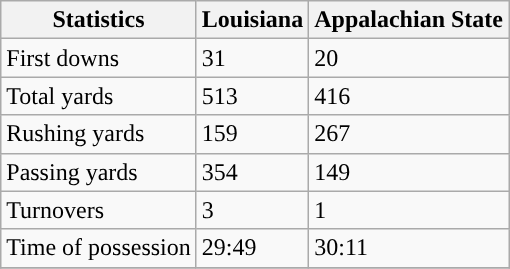<table class="wikitable">
<tr>
<th>Statistics</th>
<th>Louisiana</th>
<th>Appalachian State</th>
</tr>
<tr>
<td>First downs</td>
<td>31</td>
<td>20</td>
</tr>
<tr>
<td>Total yards</td>
<td>513</td>
<td>416</td>
</tr>
<tr>
<td>Rushing yards</td>
<td>159</td>
<td>267</td>
</tr>
<tr>
<td>Passing yards</td>
<td>354</td>
<td>149</td>
</tr>
<tr>
<td>Turnovers</td>
<td>3</td>
<td>1</td>
</tr>
<tr>
<td>Time of possession</td>
<td>29:49</td>
<td>30:11</td>
</tr>
<tr>
</tr>
</table>
